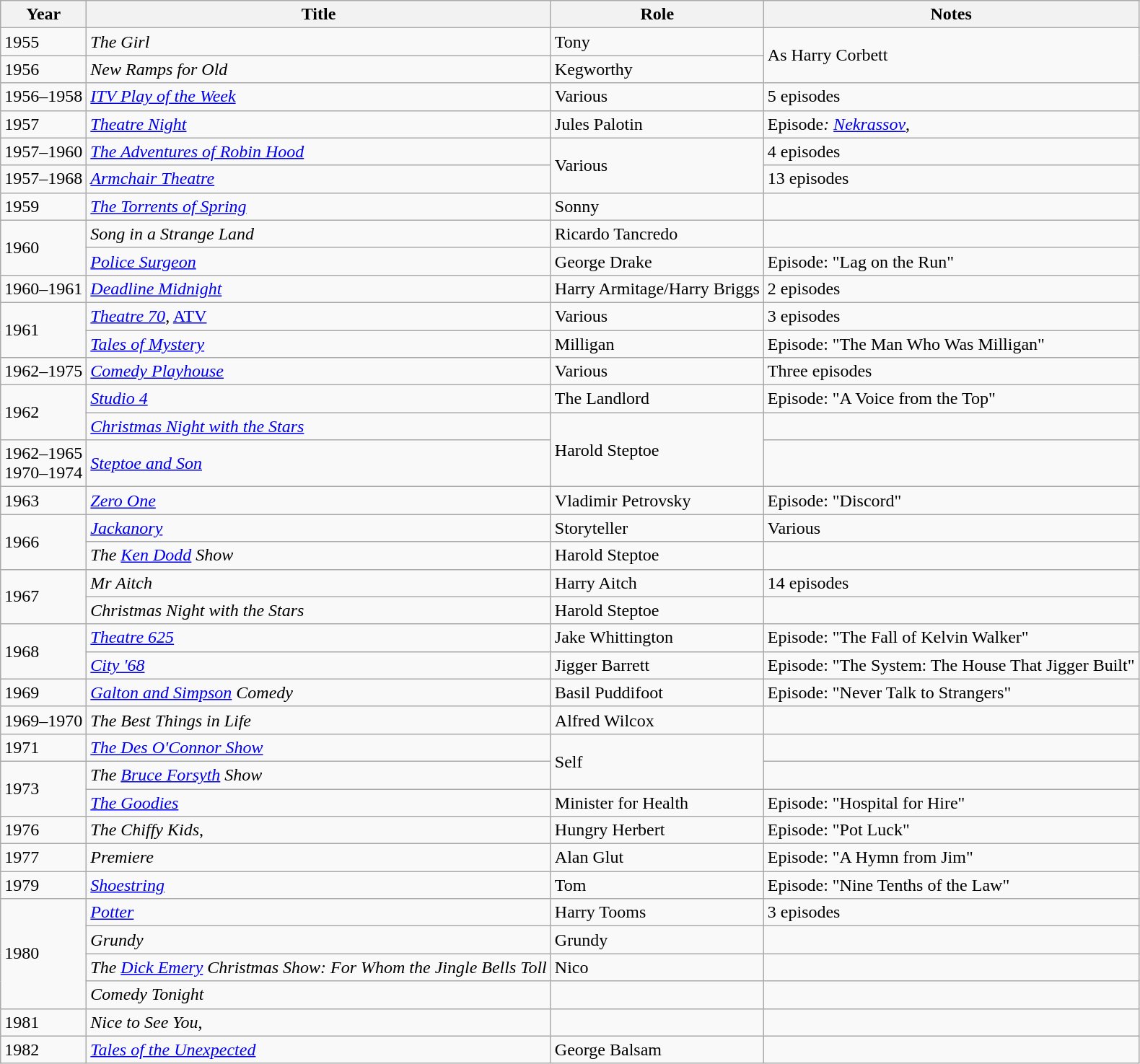<table class="wikitable">
<tr>
<th>Year</th>
<th>Title</th>
<th>Role</th>
<th>Notes</th>
</tr>
<tr>
<td>1955</td>
<td><em>The Girl</em></td>
<td>Tony</td>
<td rowspan="2">As Harry Corbett</td>
</tr>
<tr>
<td>1956</td>
<td><em>New Ramps for Old</em></td>
<td>Kegworthy</td>
</tr>
<tr>
<td>1956–1958</td>
<td><em><a href='#'>ITV Play of the Week</a></em></td>
<td>Various</td>
<td>5 episodes</td>
</tr>
<tr>
<td>1957</td>
<td><em><a href='#'>Theatre Night</a></em></td>
<td>Jules Palotin</td>
<td>Episode<em>: <a href='#'>Nekrassov</a></em>,</td>
</tr>
<tr>
<td>1957–1960</td>
<td><em><a href='#'>The Adventures of Robin Hood</a></em></td>
<td rowspan="2">Various</td>
<td>4 episodes</td>
</tr>
<tr>
<td>1957–1968</td>
<td><em><a href='#'>Armchair Theatre</a></em></td>
<td>13 episodes</td>
</tr>
<tr>
<td>1959</td>
<td><em><a href='#'>The Torrents of Spring</a></em></td>
<td>Sonny</td>
<td></td>
</tr>
<tr>
<td rowspan="2">1960</td>
<td><em>Song in a Strange Land</em></td>
<td>Ricardo Tancredo</td>
<td></td>
</tr>
<tr>
<td><em><a href='#'>Police Surgeon</a></em></td>
<td>George Drake</td>
<td>Episode: "Lag on the Run"</td>
</tr>
<tr>
<td>1960–1961</td>
<td><em><a href='#'>Deadline Midnight</a></em></td>
<td>Harry Armitage/Harry Briggs</td>
<td>2 episodes</td>
</tr>
<tr>
<td rowspan="2">1961</td>
<td><em><a href='#'>Theatre 70</a></em>, <a href='#'>ATV</a></td>
<td>Various</td>
<td>3 episodes</td>
</tr>
<tr>
<td><em><a href='#'>Tales of Mystery</a></em></td>
<td>Milligan</td>
<td>Episode: "The Man Who Was Milligan"</td>
</tr>
<tr>
<td>1962–1975</td>
<td><em><a href='#'>Comedy Playhouse</a></em></td>
<td>Various</td>
<td>Three episodes</td>
</tr>
<tr>
<td rowspan="2">1962</td>
<td><em><a href='#'>Studio 4</a></em></td>
<td>The Landlord</td>
<td>Episode: "A Voice from the Top"</td>
</tr>
<tr>
<td><em><a href='#'>Christmas Night with the Stars</a></em></td>
<td rowspan="2">Harold Steptoe</td>
<td></td>
</tr>
<tr>
<td>1962–1965<br>1970–1974</td>
<td><em><a href='#'>Steptoe and Son</a></em></td>
<td></td>
</tr>
<tr>
<td>1963</td>
<td><em><a href='#'>Zero One</a></em></td>
<td>Vladimir Petrovsky</td>
<td>Episode: "Discord"</td>
</tr>
<tr>
<td rowspan="2">1966</td>
<td><em><a href='#'>Jackanory</a></em></td>
<td>Storyteller</td>
<td>Various</td>
</tr>
<tr>
<td><em>The <a href='#'>Ken Dodd</a> Show</em></td>
<td>Harold Steptoe</td>
<td></td>
</tr>
<tr>
<td rowspan="2">1967</td>
<td><em>Mr Aitch</em></td>
<td>Harry Aitch</td>
<td>14 episodes</td>
</tr>
<tr>
<td><em>Christmas Night with the Stars</em></td>
<td>Harold Steptoe</td>
<td></td>
</tr>
<tr>
<td rowspan="2">1968</td>
<td><em><a href='#'>Theatre 625</a></em></td>
<td>Jake Whittington</td>
<td>Episode: "The Fall of Kelvin Walker"</td>
</tr>
<tr>
<td><em><a href='#'>City '68</a></em></td>
<td>Jigger Barrett</td>
<td>Episode: "The System: The House That Jigger Built"</td>
</tr>
<tr>
<td>1969</td>
<td><em><a href='#'>Galton and Simpson</a> Comedy</em></td>
<td>Basil Puddifoot</td>
<td>Episode: "Never Talk to Strangers"</td>
</tr>
<tr>
<td>1969–1970</td>
<td><em>The Best Things in Life</em></td>
<td>Alfred Wilcox</td>
<td></td>
</tr>
<tr>
<td>1971</td>
<td><em><a href='#'>The Des O'Connor Show</a></em></td>
<td rowspan="2">Self</td>
<td></td>
</tr>
<tr>
<td rowspan="2">1973</td>
<td><em>The <a href='#'>Bruce Forsyth</a> Show</em></td>
<td></td>
</tr>
<tr>
<td><em><a href='#'>The Goodies</a></em></td>
<td>Minister for Health</td>
<td>Episode: "Hospital for Hire"</td>
</tr>
<tr>
<td>1976</td>
<td><em>The Chiffy Kids</em>,</td>
<td>Hungry Herbert</td>
<td>Episode: "Pot Luck"</td>
</tr>
<tr>
<td>1977</td>
<td><em>Premiere</em></td>
<td>Alan Glut</td>
<td>Episode: "A Hymn from Jim"</td>
</tr>
<tr>
<td>1979</td>
<td><em><a href='#'>Shoestring</a></em></td>
<td>Tom</td>
<td>Episode: "Nine Tenths of the Law"</td>
</tr>
<tr>
<td rowspan="4">1980</td>
<td><em><a href='#'>Potter</a></em></td>
<td>Harry Tooms</td>
<td>3 episodes</td>
</tr>
<tr>
<td><em>Grundy</em></td>
<td>Grundy</td>
<td></td>
</tr>
<tr>
<td><em>The <a href='#'>Dick Emery</a> Christmas Show: For Whom the Jingle Bells Toll</em></td>
<td>Nico</td>
<td></td>
</tr>
<tr>
<td><em>Comedy Tonight</em></td>
<td></td>
<td></td>
</tr>
<tr>
<td>1981</td>
<td><em>Nice to See You</em>,</td>
<td></td>
<td></td>
</tr>
<tr>
<td>1982</td>
<td><em><a href='#'>Tales of the Unexpected</a></em></td>
<td>George Balsam</td>
<td></td>
</tr>
</table>
